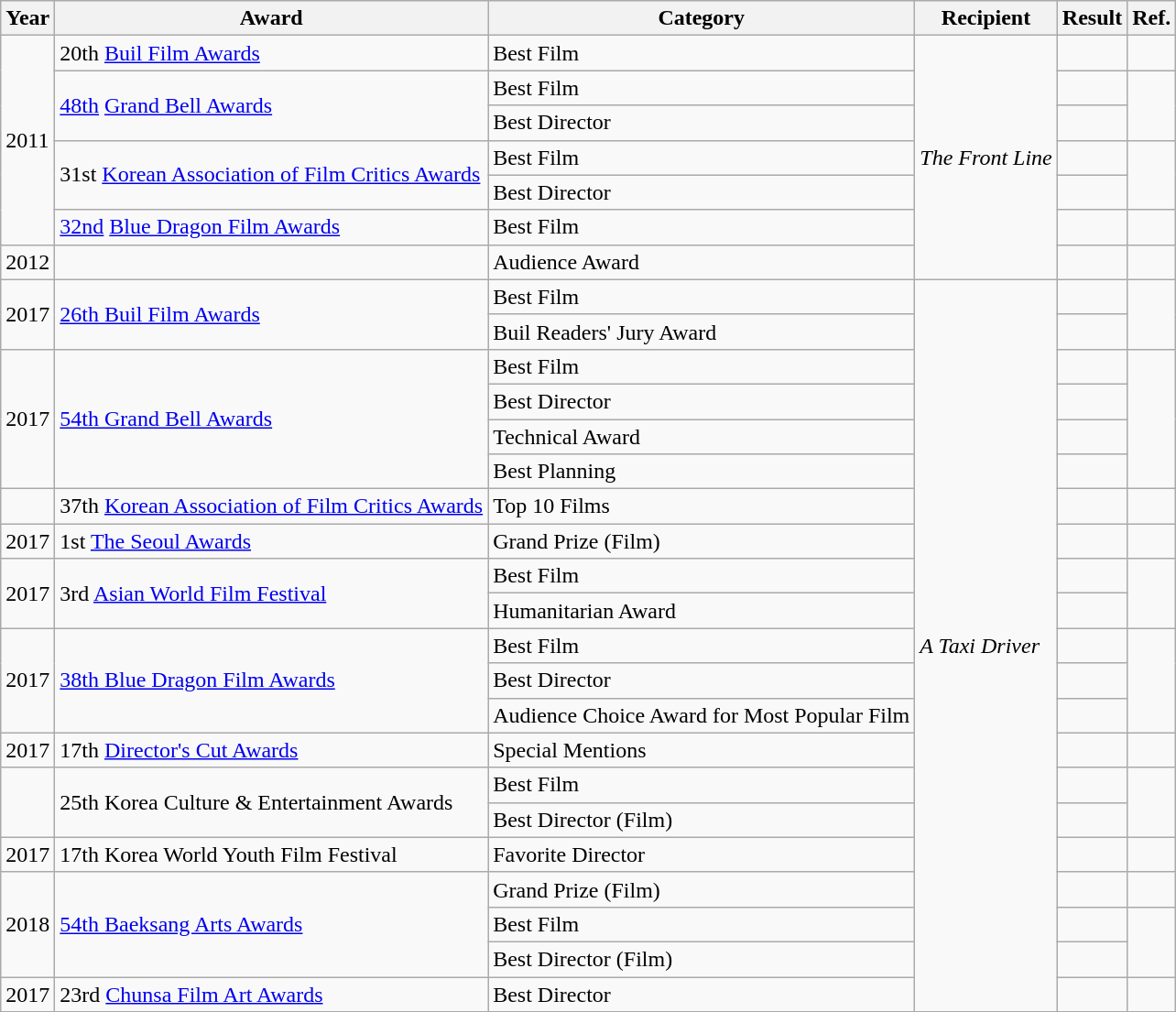<table class="wikitable plainrowheaders sortable">
<tr>
<th>Year</th>
<th>Award</th>
<th>Category</th>
<th>Recipient</th>
<th>Result</th>
<th>Ref.</th>
</tr>
<tr>
<td rowspan="6">2011</td>
<td>20th <a href='#'>Buil Film Awards</a></td>
<td>Best Film</td>
<td rowspan="7"><em>The Front Line</em></td>
<td></td>
<td></td>
</tr>
<tr>
<td rowspan="2"><a href='#'>48th</a> <a href='#'>Grand Bell Awards</a></td>
<td>Best Film</td>
<td></td>
<td rowspan="2"></td>
</tr>
<tr>
<td>Best Director</td>
<td></td>
</tr>
<tr>
<td rowspan="2">31st <a href='#'>Korean Association of Film Critics Awards</a></td>
<td>Best Film</td>
<td></td>
<td rowspan="2"></td>
</tr>
<tr>
<td>Best Director</td>
<td></td>
</tr>
<tr>
<td><a href='#'>32nd</a> <a href='#'>Blue Dragon Film Awards</a></td>
<td>Best Film</td>
<td></td>
<td></td>
</tr>
<tr>
<td rowspan="1">2012</td>
<td></td>
<td>Audience Award</td>
<td></td>
<td></td>
</tr>
<tr>
<td rowspan="2">2017</td>
<td rowspan="2"><a href='#'>26th Buil Film Awards</a></td>
<td>Best Film</td>
<td rowspan="21"><em>A Taxi Driver</em></td>
<td></td>
<td rowspan="2"></td>
</tr>
<tr>
<td>Buil Readers' Jury Award</td>
<td></td>
</tr>
<tr>
<td rowspan="4">2017</td>
<td rowspan="4"><a href='#'>54th Grand Bell Awards</a></td>
<td>Best Film</td>
<td></td>
<td rowspan="4"></td>
</tr>
<tr>
<td>Best Director</td>
<td></td>
</tr>
<tr>
<td>Technical Award</td>
<td></td>
</tr>
<tr>
<td>Best Planning</td>
<td></td>
</tr>
<tr>
<td></td>
<td>37th <a href='#'>Korean Association of Film Critics Awards</a></td>
<td>Top 10 Films</td>
<td></td>
<td></td>
</tr>
<tr>
<td>2017</td>
<td>1st <a href='#'>The Seoul Awards</a></td>
<td>Grand Prize (Film)</td>
<td></td>
<td></td>
</tr>
<tr>
<td rowspan="2">2017</td>
<td rowspan="2">3rd <a href='#'>Asian World Film Festival</a></td>
<td>Best Film</td>
<td></td>
<td rowspan="2"></td>
</tr>
<tr>
<td>Humanitarian Award</td>
<td></td>
</tr>
<tr>
<td rowspan="3">2017</td>
<td rowspan="3"><a href='#'>38th Blue Dragon Film Awards</a></td>
<td>Best Film</td>
<td></td>
<td rowspan="3"></td>
</tr>
<tr>
<td>Best Director</td>
<td></td>
</tr>
<tr>
<td>Audience Choice Award for Most Popular Film</td>
<td></td>
</tr>
<tr>
<td>2017</td>
<td>17th <a href='#'>Director's Cut Awards</a></td>
<td>Special Mentions</td>
<td></td>
<td></td>
</tr>
<tr>
<td rowspan="2"></td>
<td rowspan="2">25th Korea Culture & Entertainment Awards</td>
<td>Best Film</td>
<td></td>
<td rowspan="2"></td>
</tr>
<tr>
<td>Best Director (Film)</td>
<td></td>
</tr>
<tr>
<td>2017</td>
<td>17th Korea World Youth Film Festival</td>
<td>Favorite Director</td>
<td></td>
<td></td>
</tr>
<tr>
<td rowspan="3">2018</td>
<td rowspan="3"><a href='#'>54th Baeksang Arts Awards</a></td>
<td>Grand Prize (Film)</td>
<td></td>
<td></td>
</tr>
<tr>
<td>Best Film</td>
<td></td>
<td rowspan="2"></td>
</tr>
<tr>
<td>Best Director (Film)</td>
<td></td>
</tr>
<tr>
<td>2017</td>
<td>23rd <a href='#'>Chunsa Film Art Awards</a></td>
<td>Best Director</td>
<td></td>
<td></td>
</tr>
</table>
